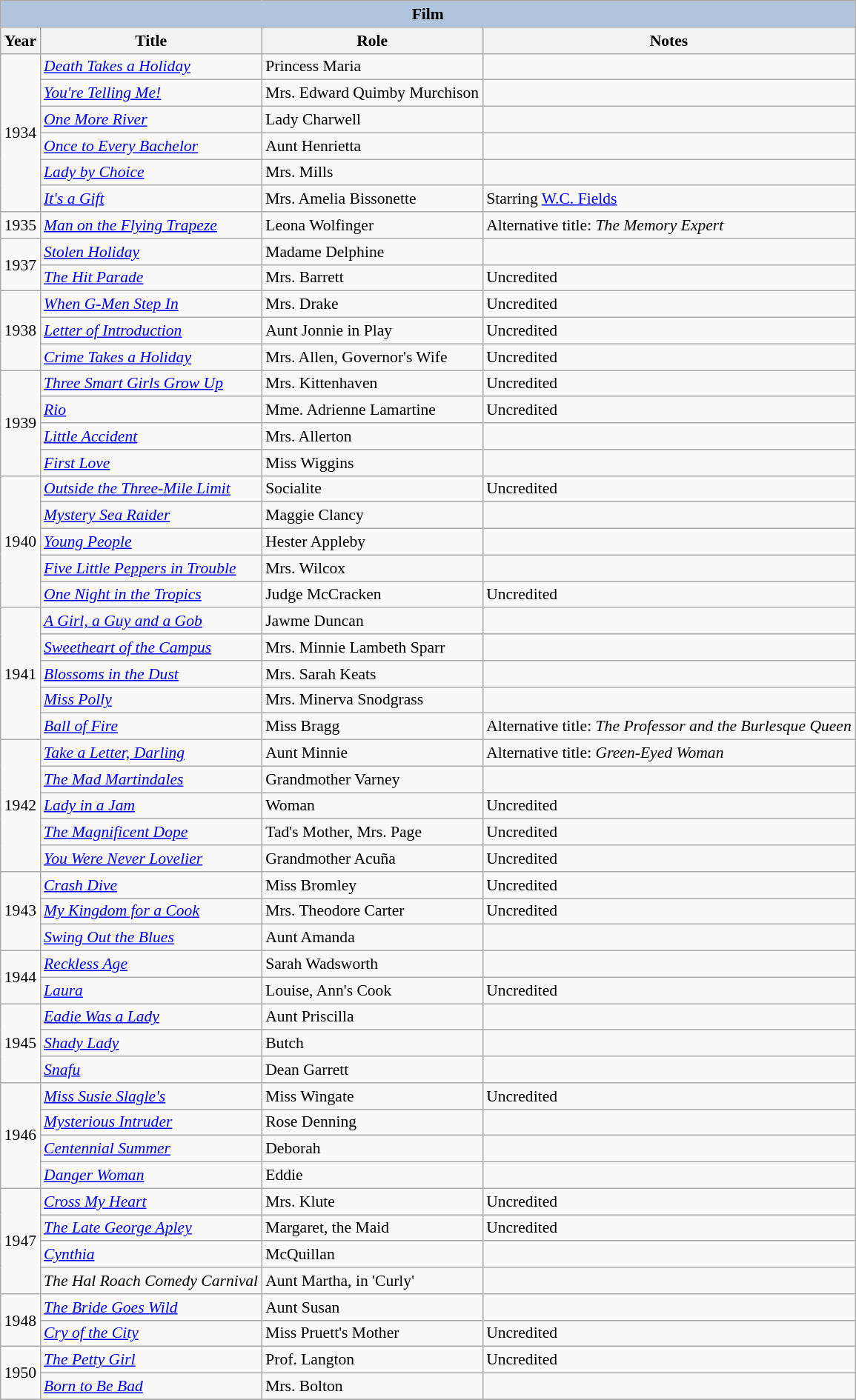<table class="wikitable sortable" style="font-size:90%;">
<tr>
<th colspan=4 style="background:#B0C4DE;">Film</th>
</tr>
<tr>
<th>Year</th>
<th>Title</th>
<th>Role</th>
<th class="unsortable">Notes</th>
</tr>
<tr>
<td rowspan=6>1934</td>
<td><em><a href='#'>Death Takes a Holiday</a></em></td>
<td>Princess Maria</td>
<td></td>
</tr>
<tr>
<td><em><a href='#'>You're Telling Me!</a></em></td>
<td>Mrs. Edward Quimby Murchison</td>
<td></td>
</tr>
<tr>
<td><em><a href='#'>One More River</a></em></td>
<td>Lady Charwell</td>
<td></td>
</tr>
<tr>
<td><em><a href='#'>Once to Every Bachelor</a></em></td>
<td>Aunt Henrietta</td>
<td></td>
</tr>
<tr>
<td><em><a href='#'>Lady by Choice</a></em></td>
<td>Mrs. Mills</td>
<td></td>
</tr>
<tr>
<td><em><a href='#'>It's a Gift</a></em></td>
<td>Mrs. Amelia Bissonette</td>
<td>Starring <a href='#'>W.C. Fields</a></td>
</tr>
<tr>
<td>1935</td>
<td><em><a href='#'>Man on the Flying Trapeze</a></em></td>
<td>Leona Wolfinger</td>
<td>Alternative title: <em>The Memory Expert</em></td>
</tr>
<tr>
<td rowspan=2>1937</td>
<td><em><a href='#'>Stolen Holiday</a></em></td>
<td>Madame Delphine</td>
<td></td>
</tr>
<tr>
<td data-sort-value="Hit Parade, The"><em><a href='#'>The Hit Parade</a></em></td>
<td>Mrs. Barrett</td>
<td>Uncredited</td>
</tr>
<tr>
<td rowspan=3>1938</td>
<td><em><a href='#'>When G-Men Step In</a></em></td>
<td>Mrs. Drake</td>
<td>Uncredited</td>
</tr>
<tr>
<td><em><a href='#'>Letter of Introduction</a></em></td>
<td>Aunt Jonnie in Play</td>
<td>Uncredited</td>
</tr>
<tr>
<td><em><a href='#'>Crime Takes a Holiday</a></em></td>
<td>Mrs. Allen, Governor's Wife</td>
<td>Uncredited</td>
</tr>
<tr>
<td rowspan=4>1939</td>
<td><em><a href='#'>Three Smart Girls Grow Up</a></em></td>
<td>Mrs. Kittenhaven</td>
<td>Uncredited</td>
</tr>
<tr>
<td><em><a href='#'>Rio</a></em></td>
<td>Mme. Adrienne Lamartine</td>
<td>Uncredited</td>
</tr>
<tr>
<td><em><a href='#'>Little Accident</a></em></td>
<td>Mrs. Allerton</td>
<td></td>
</tr>
<tr>
<td><em><a href='#'>First Love</a></em></td>
<td>Miss Wiggins</td>
<td></td>
</tr>
<tr>
<td rowspan=5>1940</td>
<td><em><a href='#'>Outside the Three-Mile Limit</a></em></td>
<td>Socialite</td>
<td>Uncredited</td>
</tr>
<tr>
<td><em><a href='#'>Mystery Sea Raider</a></em></td>
<td>Maggie Clancy</td>
<td></td>
</tr>
<tr>
<td><em><a href='#'>Young People</a></em></td>
<td>Hester Appleby</td>
<td></td>
</tr>
<tr>
<td><em><a href='#'>Five Little Peppers in Trouble</a></em></td>
<td>Mrs. Wilcox</td>
<td></td>
</tr>
<tr>
<td><em><a href='#'>One Night in the Tropics</a></em></td>
<td>Judge McCracken</td>
<td>Uncredited</td>
</tr>
<tr>
<td rowspan=5>1941</td>
<td data-sort-value="Girl, a Guy and a Gob, A"><em><a href='#'>A Girl, a Guy and a Gob</a></em></td>
<td>Jawme Duncan</td>
<td></td>
</tr>
<tr>
<td><em><a href='#'>Sweetheart of the Campus</a></em></td>
<td>Mrs. Minnie Lambeth Sparr</td>
<td></td>
</tr>
<tr>
<td><em><a href='#'>Blossoms in the Dust</a></em></td>
<td>Mrs. Sarah Keats</td>
<td></td>
</tr>
<tr>
<td><em><a href='#'>Miss Polly</a></em></td>
<td>Mrs. Minerva Snodgrass</td>
<td></td>
</tr>
<tr>
<td><em><a href='#'>Ball of Fire</a></em></td>
<td>Miss Bragg</td>
<td>Alternative title: <em>The Professor and the Burlesque Queen</em></td>
</tr>
<tr>
<td rowspan=5>1942</td>
<td><em><a href='#'>Take a Letter, Darling</a></em></td>
<td>Aunt Minnie</td>
<td>Alternative title: <em>Green-Eyed Woman</em></td>
</tr>
<tr>
<td data-sort-value="Mad Martindales, The"><em><a href='#'>The Mad Martindales</a></em></td>
<td>Grandmother Varney</td>
<td></td>
</tr>
<tr>
<td><em><a href='#'>Lady in a Jam</a></em></td>
<td>Woman</td>
<td>Uncredited</td>
</tr>
<tr>
<td data-sort-value="Magnificent Dope, The"><em><a href='#'>The Magnificent Dope</a></em></td>
<td>Tad's Mother, Mrs. Page</td>
<td>Uncredited</td>
</tr>
<tr>
<td><em><a href='#'>You Were Never Lovelier</a></em></td>
<td>Grandmother Acuña</td>
<td>Uncredited</td>
</tr>
<tr>
<td rowspan=3>1943</td>
<td><em><a href='#'>Crash Dive</a></em></td>
<td>Miss Bromley</td>
<td>Uncredited</td>
</tr>
<tr>
<td><em><a href='#'>My Kingdom for a Cook</a></em></td>
<td>Mrs. Theodore Carter</td>
<td>Uncredited</td>
</tr>
<tr>
<td><em><a href='#'>Swing Out the Blues</a></em></td>
<td>Aunt Amanda</td>
<td></td>
</tr>
<tr>
<td rowspan=2>1944</td>
<td><em><a href='#'>Reckless Age</a></em></td>
<td>Sarah Wadsworth</td>
<td></td>
</tr>
<tr>
<td><em><a href='#'>Laura</a></em></td>
<td>Louise, Ann's Cook</td>
<td>Uncredited</td>
</tr>
<tr>
<td rowspan=3>1945</td>
<td><em><a href='#'>Eadie Was a Lady</a></em></td>
<td>Aunt Priscilla</td>
<td></td>
</tr>
<tr>
<td><em><a href='#'>Shady Lady</a></em></td>
<td>Butch</td>
<td></td>
</tr>
<tr>
<td><em><a href='#'>Snafu</a></em></td>
<td>Dean Garrett</td>
<td></td>
</tr>
<tr>
<td rowspan=4>1946</td>
<td><em><a href='#'>Miss Susie Slagle's</a></em></td>
<td>Miss Wingate</td>
<td>Uncredited</td>
</tr>
<tr>
<td><em><a href='#'>Mysterious Intruder</a></em></td>
<td>Rose Denning</td>
<td></td>
</tr>
<tr>
<td><em><a href='#'>Centennial Summer</a></em></td>
<td>Deborah</td>
<td></td>
</tr>
<tr>
<td><em><a href='#'>Danger Woman</a></em></td>
<td>Eddie</td>
<td></td>
</tr>
<tr>
<td rowspan=4>1947</td>
<td><em><a href='#'>Cross My Heart</a></em></td>
<td>Mrs. Klute</td>
<td>Uncredited</td>
</tr>
<tr>
<td data-sort-value="Late George Apley, The"><em><a href='#'>The Late George Apley</a></em></td>
<td>Margaret, the Maid</td>
<td>Uncredited</td>
</tr>
<tr>
<td><em><a href='#'>Cynthia</a></em></td>
<td>McQuillan</td>
<td></td>
</tr>
<tr>
<td data-sort-value="Hal Roach Comedy Carnival, The"><em>The Hal Roach Comedy Carnival</em></td>
<td>Aunt Martha, in 'Curly'</td>
<td></td>
</tr>
<tr>
<td rowspan=2>1948</td>
<td data-sort-value="Bride Goes Wild, The"><em><a href='#'>The Bride Goes Wild</a></em></td>
<td>Aunt Susan</td>
<td></td>
</tr>
<tr>
<td><em><a href='#'>Cry of the City</a></em></td>
<td>Miss Pruett's Mother</td>
<td>Uncredited</td>
</tr>
<tr>
<td rowspan=2>1950</td>
<td data-sort-value="Petty Girl, The"><em><a href='#'>The Petty Girl</a></em></td>
<td>Prof. Langton</td>
<td>Uncredited</td>
</tr>
<tr>
<td><em><a href='#'>Born to Be Bad</a></em></td>
<td>Mrs. Bolton</td>
<td></td>
</tr>
<tr>
</tr>
</table>
